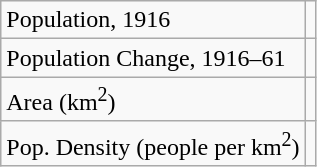<table class="wikitable">
<tr>
<td>Population, 1916</td>
<td></td>
</tr>
<tr>
<td>Population Change, 1916–61</td>
<td></td>
</tr>
<tr>
<td>Area (km<sup>2</sup>)</td>
<td></td>
</tr>
<tr>
<td>Pop. Density (people per km<sup>2</sup>)</td>
<td></td>
</tr>
</table>
